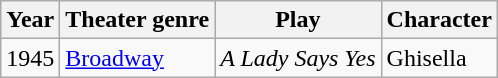<table class="wikitable">
<tr>
<th>Year</th>
<th>Theater genre</th>
<th>Play</th>
<th>Character</th>
</tr>
<tr>
<td>1945</td>
<td><a href='#'>Broadway</a></td>
<td><em>A Lady Says Yes</em></td>
<td>Ghisella</td>
</tr>
</table>
